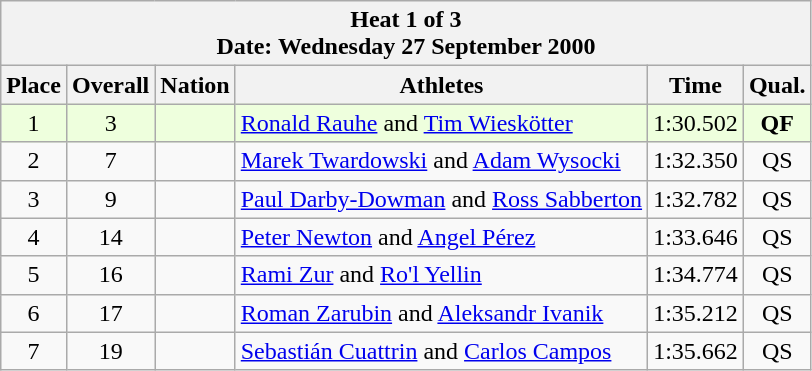<table class="wikitable sortable">
<tr>
<th colspan=6>Heat 1 of 3 <br> Date: Wednesday 27 September 2000</th>
</tr>
<tr>
<th rowspan=1>Place</th>
<th rowspan=1>Overall</th>
<th rowspan=1>Nation</th>
<th rowspan=1>Athletes</th>
<th rowspan=1>Time</th>
<th rowspan=1>Qual.</th>
</tr>
<tr bgcolor = "eeffdd">
<td align="center">1</td>
<td align="center">3</td>
<td align="left"></td>
<td align="left"><a href='#'>Ronald Rauhe</a> and <a href='#'>Tim Wieskötter</a></td>
<td align="center">1:30.502</td>
<td align="center"><strong>QF</strong></td>
</tr>
<tr>
<td align="center">2</td>
<td align="center">7</td>
<td align="left"></td>
<td align="left"><a href='#'>Marek Twardowski</a> and <a href='#'>Adam Wysocki</a></td>
<td align="center">1:32.350</td>
<td align="center">QS</td>
</tr>
<tr>
<td align="center">3</td>
<td align="center">9</td>
<td align="left"></td>
<td align="left"><a href='#'>Paul Darby-Dowman</a> and <a href='#'>Ross Sabberton</a></td>
<td align="center">1:32.782</td>
<td align="center">QS</td>
</tr>
<tr>
<td align="center">4</td>
<td align="center">14</td>
<td align="left"></td>
<td align="left"><a href='#'>Peter Newton</a> and <a href='#'>Angel Pérez</a></td>
<td align="center">1:33.646</td>
<td align="center">QS</td>
</tr>
<tr>
<td align="center">5</td>
<td align="center">16</td>
<td align="left"></td>
<td align="left"><a href='#'>Rami Zur</a> and <a href='#'>Ro'l Yellin</a></td>
<td align="center">1:34.774</td>
<td align="center">QS</td>
</tr>
<tr>
<td align="center">6</td>
<td align="center">17</td>
<td align="left"></td>
<td align="left"><a href='#'>Roman Zarubin</a> and <a href='#'>Aleksandr Ivanik</a></td>
<td align="center">1:35.212</td>
<td align="center">QS</td>
</tr>
<tr>
<td align="center">7</td>
<td align="center">19</td>
<td align="left"></td>
<td align="left"><a href='#'>Sebastián Cuattrin</a> and <a href='#'>Carlos Campos</a></td>
<td align="center">1:35.662</td>
<td align="center">QS</td>
</tr>
</table>
